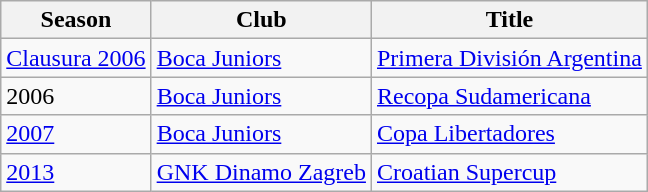<table class="wikitable">
<tr>
<th>Season</th>
<th>Club</th>
<th>Title</th>
</tr>
<tr>
<td><a href='#'>Clausura 2006</a></td>
<td><a href='#'>Boca Juniors</a></td>
<td><a href='#'>Primera División Argentina</a></td>
</tr>
<tr>
<td>2006</td>
<td><a href='#'>Boca Juniors</a></td>
<td><a href='#'>Recopa Sudamericana</a></td>
</tr>
<tr>
<td><a href='#'>2007</a></td>
<td><a href='#'>Boca Juniors</a></td>
<td><a href='#'>Copa Libertadores</a></td>
</tr>
<tr>
<td><a href='#'>2013</a></td>
<td><a href='#'>GNK Dinamo Zagreb</a></td>
<td><a href='#'>Croatian Supercup</a></td>
</tr>
</table>
